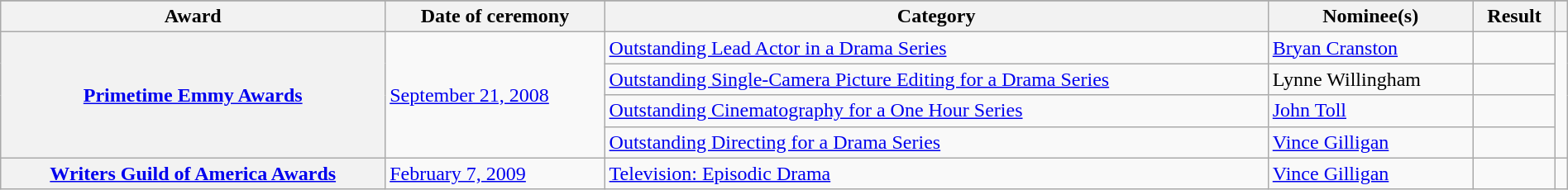<table class="wikitable" style="width:100%">
<tr>
</tr>
<tr>
<th scope="col">Award</th>
<th scope="col">Date of ceremony</th>
<th scope="col">Category</th>
<th>Nominee(s)</th>
<th scope="col">Result</th>
<th scope="col"></th>
</tr>
<tr>
<th scope="row" rowspan="4"><a href='#'>Primetime Emmy Awards</a></th>
<td rowspan="4"><a href='#'>September 21, 2008</a></td>
<td><a href='#'>Outstanding Lead Actor in a Drama Series</a></td>
<td><a href='#'>Bryan Cranston</a></td>
<td></td>
<td align="center" rowspan="4"></td>
</tr>
<tr>
<td><a href='#'>Outstanding Single-Camera Picture Editing for a Drama Series</a></td>
<td>Lynne Willingham</td>
<td></td>
</tr>
<tr>
<td><a href='#'>Outstanding Cinematography for a One Hour Series</a></td>
<td><a href='#'>John Toll</a></td>
<td></td>
</tr>
<tr>
<td><a href='#'>Outstanding Directing for a Drama Series</a></td>
<td><a href='#'>Vince Gilligan</a></td>
<td></td>
</tr>
<tr>
<th scope="row"><a href='#'>Writers Guild of America Awards</a></th>
<td><a href='#'>February 7, 2009</a></td>
<td><a href='#'>Television: Episodic Drama</a></td>
<td><a href='#'>Vince Gilligan</a></td>
<td></td>
<td align="center"></td>
</tr>
</table>
